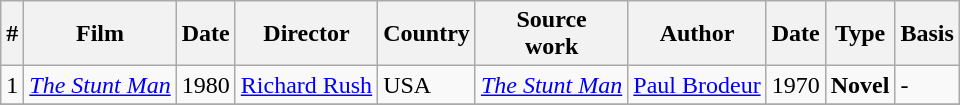<table class="wikitable">
<tr>
<th>#</th>
<th>Film</th>
<th>Date</th>
<th>Director</th>
<th>Country</th>
<th>Source<br>work</th>
<th>Author</th>
<th>Date</th>
<th>Type</th>
<th>Basis</th>
</tr>
<tr>
<td>1</td>
<td><em><a href='#'>The Stunt Man</a></em></td>
<td>1980</td>
<td><a href='#'>Richard Rush</a></td>
<td>USA</td>
<td><em><a href='#'>The Stunt Man</a></em></td>
<td><a href='#'>Paul Brodeur</a></td>
<td>1970 </td>
<td><strong>Novel</strong></td>
<td>-</td>
</tr>
<tr>
</tr>
</table>
